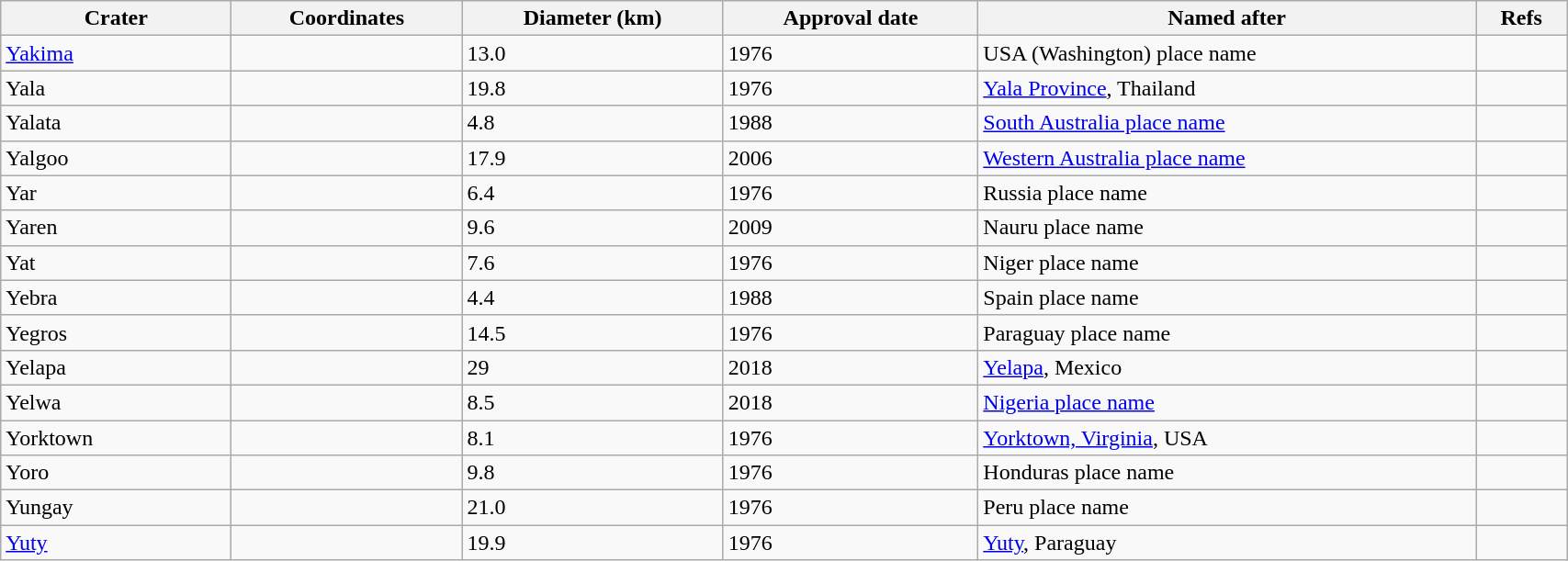<table class="wikitable" style="min-width: 90%;">
<tr>
<th style="width:10em">Crater</th>
<th style="width:10em">Coordinates</th>
<th>Diameter (km)</th>
<th>Approval date</th>
<th>Named after</th>
<th>Refs</th>
</tr>
<tr id="Yakima">
<td><a href='#'>Yakima</a></td>
<td></td>
<td>13.0</td>
<td>1976</td>
<td>USA (Washington) place name</td>
<td></td>
</tr>
<tr id="Yala">
<td>Yala</td>
<td></td>
<td>19.8</td>
<td>1976</td>
<td><a href='#'>Yala Province</a>, Thailand</td>
<td></td>
</tr>
<tr id="Yalata">
<td>Yalata</td>
<td></td>
<td>4.8</td>
<td>1988</td>
<td><a href='#'>South Australia place name</a></td>
<td></td>
</tr>
<tr id="Yalgoo">
<td>Yalgoo</td>
<td></td>
<td>17.9</td>
<td>2006</td>
<td><a href='#'>Western Australia place name</a></td>
<td></td>
</tr>
<tr id="Yar">
<td>Yar</td>
<td></td>
<td>6.4</td>
<td>1976</td>
<td>Russia place name</td>
<td></td>
</tr>
<tr id="Yaren">
<td>Yaren</td>
<td></td>
<td>9.6</td>
<td>2009</td>
<td>Nauru place name</td>
<td></td>
</tr>
<tr id="Yat">
<td>Yat</td>
<td></td>
<td>7.6</td>
<td>1976</td>
<td>Niger place name</td>
<td></td>
</tr>
<tr id="Yebra">
<td>Yebra</td>
<td></td>
<td>4.4</td>
<td>1988</td>
<td>Spain place name</td>
<td></td>
</tr>
<tr id="Yegros">
<td>Yegros</td>
<td></td>
<td>14.5</td>
<td>1976</td>
<td>Paraguay place name</td>
<td></td>
</tr>
<tr id="Yelapa">
<td>Yelapa</td>
<td></td>
<td>29</td>
<td>2018</td>
<td><a href='#'>Yelapa</a>, Mexico</td>
<td></td>
</tr>
<tr id="Yelwa">
<td>Yelwa</td>
<td></td>
<td>8.5</td>
<td>2018</td>
<td><a href='#'>Nigeria place name</a></td>
<td></td>
</tr>
<tr id="Yorktown">
<td>Yorktown</td>
<td></td>
<td>8.1</td>
<td>1976</td>
<td><a href='#'>Yorktown, Virginia</a>, USA</td>
<td></td>
</tr>
<tr id="Yoro">
<td>Yoro</td>
<td></td>
<td>9.8</td>
<td>1976</td>
<td>Honduras place name</td>
<td></td>
</tr>
<tr id="Yungay">
<td>Yungay</td>
<td></td>
<td>21.0</td>
<td>1976</td>
<td>Peru place name</td>
<td></td>
</tr>
<tr id="Yuty">
<td><a href='#'>Yuty</a></td>
<td></td>
<td>19.9</td>
<td>1976</td>
<td><a href='#'>Yuty</a>, Paraguay</td>
<td></td>
</tr>
</table>
